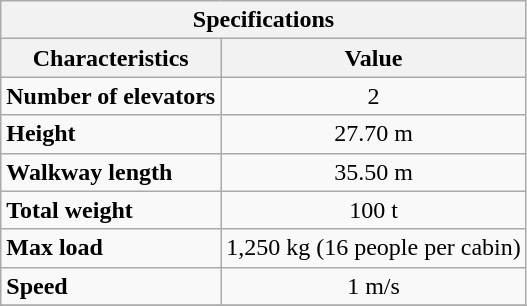<table class="wikitable">
<tr>
<th colspan="2">Specifications</th>
</tr>
<tr>
<th>Characteristics</th>
<th>Value</th>
</tr>
<tr>
<td><strong>Number of elevators</strong></td>
<td align="center">2</td>
</tr>
<tr>
<td><strong>Height</strong></td>
<td align="center">27.70 m</td>
</tr>
<tr>
<td><strong>Walkway length</strong></td>
<td align="center">35.50 m</td>
</tr>
<tr>
<td><strong>Total weight</strong></td>
<td align="center">100 t</td>
</tr>
<tr>
<td><strong>Max load</strong></td>
<td align="center">1,250 kg (16 people per cabin)</td>
</tr>
<tr>
<td><strong>Speed</strong></td>
<td align="center">1 m/s</td>
</tr>
<tr>
</tr>
</table>
